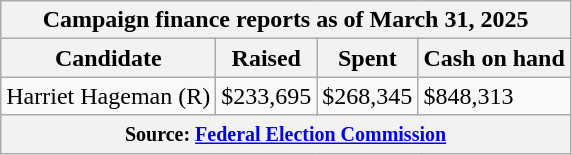<table class="wikitable sortable">
<tr>
<th colspan=4>Campaign finance reports as of March 31, 2025</th>
</tr>
<tr style="text-align:center;">
<th>Candidate</th>
<th>Raised</th>
<th>Spent</th>
<th>Cash on hand</th>
</tr>
<tr>
<td>Harriet Hageman (R)</td>
<td>$233,695</td>
<td>$268,345</td>
<td>$848,313</td>
</tr>
<tr>
<th colspan="4"><small>Source: <a href='#'>Federal Election Commission</a></small></th>
</tr>
</table>
